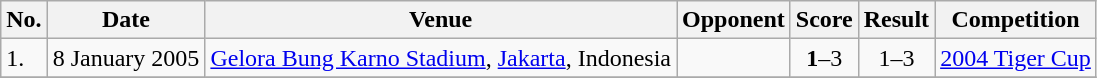<table class="wikitable">
<tr>
<th>No.</th>
<th>Date</th>
<th>Venue</th>
<th>Opponent</th>
<th>Score</th>
<th>Result</th>
<th>Competition</th>
</tr>
<tr>
<td>1.</td>
<td>8 January 2005</td>
<td><a href='#'>Gelora Bung Karno Stadium</a>, <a href='#'>Jakarta</a>, Indonesia</td>
<td></td>
<td align=center><strong>1</strong>–3</td>
<td align=center>1–3</td>
<td><a href='#'>2004 Tiger Cup</a></td>
</tr>
<tr>
</tr>
</table>
